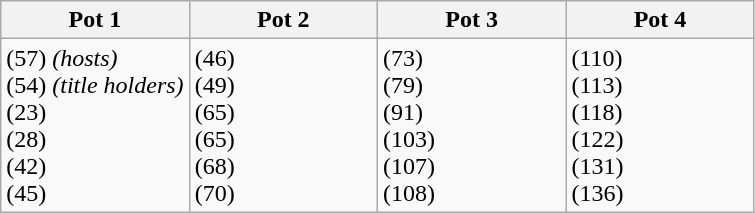<table class=wikitable>
<tr>
<th width=25%>Pot 1</th>
<th width=25%>Pot 2</th>
<th width=25%>Pot 3</th>
<th width=25%>Pot 4</th>
</tr>
<tr valign=top>
<td> (57) <em>(hosts)</em><br> (54) <em>(title holders)</em><br> (23)<br> (28)<br> (42)<br> (45)</td>
<td> (46)<br> (49)<br> (65)<br> (65)<br> (68)<br> (70)</td>
<td> (73)<br> (79)<br> (91)<br> (103)<br> (107)<br> (108)</td>
<td> (110)<br> (113)<br> (118)<br> (122)<br> (131)<br> (136)</td>
</tr>
</table>
